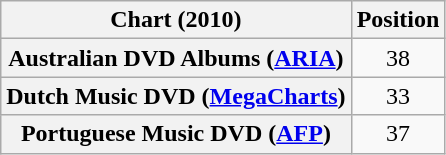<table class="wikitable plainrowheaders sortable" style="text-align:center;">
<tr>
<th>Chart (2010)</th>
<th>Position</th>
</tr>
<tr>
<th scope="row">Australian DVD Albums (<a href='#'>ARIA</a>)</th>
<td>38</td>
</tr>
<tr>
<th scope="row">Dutch Music DVD (<a href='#'>MegaCharts</a>)</th>
<td>33</td>
</tr>
<tr>
<th scope="row">Portuguese Music DVD (<a href='#'>AFP</a>)</th>
<td>37</td>
</tr>
</table>
